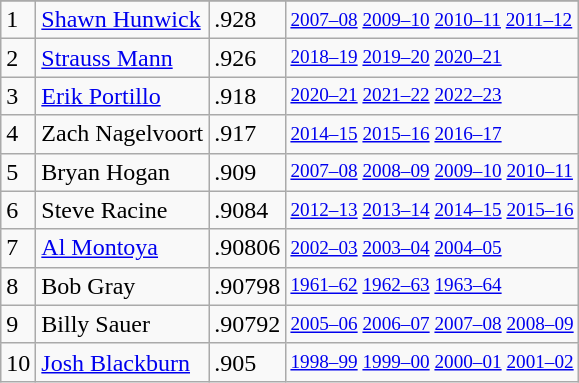<table class="wikitable">
<tr>
</tr>
<tr>
<td>1</td>
<td><a href='#'>Shawn Hunwick</a></td>
<td>.928</td>
<td style="font-size:80%;"><a href='#'>2007–08</a> <a href='#'>2009–10</a> <a href='#'>2010–11</a> <a href='#'>2011–12</a></td>
</tr>
<tr>
<td>2</td>
<td><a href='#'>Strauss Mann</a></td>
<td>.926</td>
<td style="font-size:80%;"><a href='#'>2018–19</a> <a href='#'>2019–20</a> <a href='#'>2020–21</a></td>
</tr>
<tr>
<td>3</td>
<td><a href='#'>Erik Portillo</a></td>
<td>.918</td>
<td style="font-size:80%;"><a href='#'>2020–21</a> <a href='#'>2021–22</a> <a href='#'>2022–23</a></td>
</tr>
<tr>
<td>4</td>
<td>Zach Nagelvoort</td>
<td>.917</td>
<td style="font-size:80%;"><a href='#'>2014–15</a> <a href='#'>2015–16</a> <a href='#'>2016–17</a></td>
</tr>
<tr>
<td>5</td>
<td>Bryan Hogan</td>
<td>.909</td>
<td style="font-size:80%;"><a href='#'>2007–08</a> <a href='#'>2008–09</a> <a href='#'>2009–10</a> <a href='#'>2010–11</a></td>
</tr>
<tr>
<td>6</td>
<td>Steve Racine</td>
<td>.9084</td>
<td style="font-size:80%;"><a href='#'>2012–13</a> <a href='#'>2013–14</a> <a href='#'>2014–15</a> <a href='#'>2015–16</a></td>
</tr>
<tr>
<td>7</td>
<td><a href='#'>Al Montoya</a></td>
<td>.90806</td>
<td style="font-size:80%;"><a href='#'>2002–03</a> <a href='#'>2003–04</a> <a href='#'>2004–05</a></td>
</tr>
<tr>
<td>8</td>
<td>Bob Gray</td>
<td>.90798</td>
<td style="font-size:80%;"><a href='#'>1961–62</a> <a href='#'>1962–63</a> <a href='#'>1963–64</a></td>
</tr>
<tr>
<td>9</td>
<td>Billy Sauer</td>
<td>.90792</td>
<td style="font-size:80%;"><a href='#'>2005–06</a> <a href='#'>2006–07</a> <a href='#'>2007–08</a> <a href='#'>2008–09</a></td>
</tr>
<tr>
<td>10</td>
<td><a href='#'>Josh Blackburn</a></td>
<td>.905</td>
<td style="font-size:80%;"><a href='#'>1998–99</a> <a href='#'>1999–00</a> <a href='#'>2000–01</a> <a href='#'>2001–02</a></td>
</tr>
</table>
